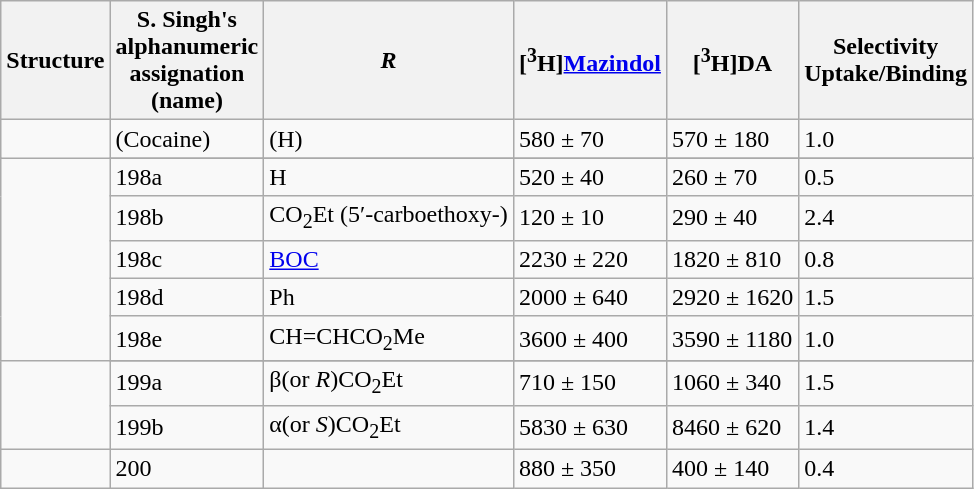<table class="wikitable sortable">
<tr>
<th>Structure</th>
<th>S. Singh's<br>alphanumeric<br>assignation<br>(name)</th>
<th><em>R</em></th>
<th>[<sup>3</sup>H]<a href='#'>Mazindol</a></th>
<th>[<sup>3</sup>H]DA</th>
<th>Selectivity<br>Uptake/Binding</th>
</tr>
<tr>
<td></td>
<td>(Cocaine)</td>
<td>(H)</td>
<td>580 ± 70</td>
<td>570 ± 180</td>
<td>1.0</td>
</tr>
<tr>
<td rowspan=6></td>
</tr>
<tr>
<td>198a</td>
<td>H</td>
<td>520 ± 40</td>
<td>260 ± 70</td>
<td>0.5</td>
</tr>
<tr>
<td>198b</td>
<td>CO<sub>2</sub>Et (5′-carboethoxy-)</td>
<td>120 ± 10</td>
<td>290 ± 40</td>
<td>2.4</td>
</tr>
<tr>
<td>198c</td>
<td><a href='#'>BOC</a></td>
<td>2230 ± 220</td>
<td>1820 ± 810</td>
<td>0.8</td>
</tr>
<tr>
<td>198d</td>
<td>Ph</td>
<td>2000 ± 640</td>
<td>2920 ± 1620</td>
<td>1.5</td>
</tr>
<tr>
<td>198e</td>
<td>CH=CHCO<sub>2</sub>Me</td>
<td>3600 ± 400</td>
<td>3590 ± 1180</td>
<td>1.0</td>
</tr>
<tr>
<td rowspan=3></td>
</tr>
<tr>
<td>199a</td>
<td>β(or <em>R</em>)CO<sub>2</sub>Et</td>
<td>710 ± 150</td>
<td>1060 ± 340</td>
<td>1.5</td>
</tr>
<tr>
<td>199b</td>
<td>α(or <em>S</em>)CO<sub>2</sub>Et</td>
<td>5830 ± 630</td>
<td>8460 ± 620</td>
<td>1.4</td>
</tr>
<tr>
<td></td>
<td>200</td>
<td></td>
<td>880 ± 350</td>
<td>400 ± 140</td>
<td>0.4</td>
</tr>
</table>
